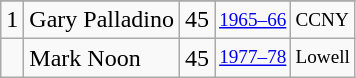<table class="wikitable">
<tr>
</tr>
<tr>
<td>1</td>
<td>Gary Palladino</td>
<td>45</td>
<td style="font-size:80%;"><a href='#'>1965–66</a></td>
<td style="font-size:80%;">CCNY</td>
</tr>
<tr>
<td></td>
<td>Mark Noon</td>
<td>45</td>
<td style="font-size:80%;"><a href='#'>1977–78</a></td>
<td style="font-size:80%;">Lowell</td>
</tr>
</table>
